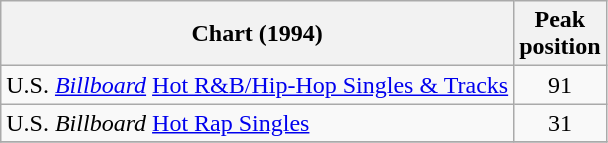<table class="wikitable">
<tr>
<th align="left">Chart (1994)</th>
<th align="center">Peak<br>position</th>
</tr>
<tr>
<td align="left">U.S. <a href='#'><em>Billboard</em></a> <a href='#'>Hot R&B/Hip-Hop Singles & Tracks</a></td>
<td align="center">91</td>
</tr>
<tr>
<td align="left">U.S. <em>Billboard</em> <a href='#'>Hot Rap Singles</a></td>
<td align="center">31</td>
</tr>
<tr>
</tr>
</table>
